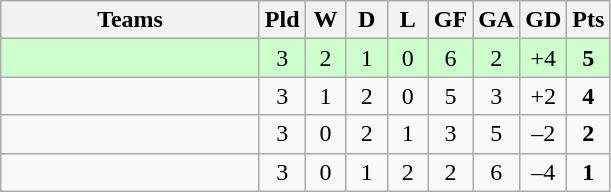<table class="wikitable" style="text-align: center;">
<tr>
<th width=165>Teams</th>
<th width=20>Pld</th>
<th width=20>W</th>
<th width=20>D</th>
<th width=20>L</th>
<th width=20>GF</th>
<th width=20>GA</th>
<th width=20>GD</th>
<th width=20>Pts</th>
</tr>
<tr align=center style="background:#ccffcc;">
<td style="text-align:left;"></td>
<td>3</td>
<td>2</td>
<td>1</td>
<td>0</td>
<td>6</td>
<td>2</td>
<td>+4</td>
<td><strong>5</strong></td>
</tr>
<tr align=center>
<td style="text-align:left;"></td>
<td>3</td>
<td>1</td>
<td>2</td>
<td>0</td>
<td>5</td>
<td>3</td>
<td>+2</td>
<td><strong>4</strong></td>
</tr>
<tr align=center>
<td style="text-align:left;"></td>
<td>3</td>
<td>0</td>
<td>2</td>
<td>1</td>
<td>3</td>
<td>5</td>
<td>–2</td>
<td><strong>2</strong></td>
</tr>
<tr align=center>
<td style="text-align:left;"></td>
<td>3</td>
<td>0</td>
<td>1</td>
<td>2</td>
<td>2</td>
<td>6</td>
<td>–4</td>
<td><strong>1</strong></td>
</tr>
</table>
